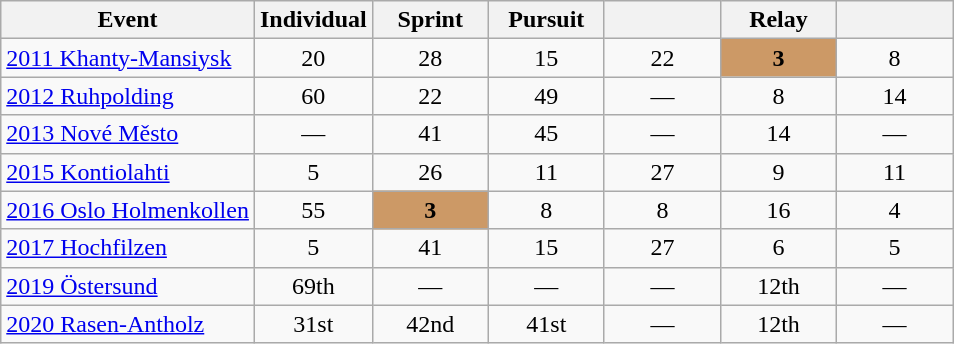<table class="wikitable" style="text-align: center;">
<tr ">
<th>Event</th>
<th style="width:70px;">Individual</th>
<th style="width:70px;">Sprint</th>
<th style="width:70px;">Pursuit</th>
<th style="width:70px;"></th>
<th style="width:70px;">Relay</th>
<th style="width:70px;"></th>
</tr>
<tr>
<td align=left> <a href='#'>2011 Khanty-Mansiysk</a></td>
<td>20</td>
<td>28</td>
<td>15</td>
<td>22</td>
<td bgcolor="cc9966"><strong>3</strong></td>
<td>8</td>
</tr>
<tr>
<td align=left> <a href='#'>2012 Ruhpolding</a></td>
<td>60</td>
<td>22</td>
<td>49</td>
<td>—</td>
<td>8</td>
<td>14</td>
</tr>
<tr>
<td align=left> <a href='#'>2013 Nové Město</a></td>
<td>—</td>
<td>41</td>
<td>45</td>
<td>—</td>
<td>14</td>
<td>—</td>
</tr>
<tr>
<td align=left> <a href='#'>2015 Kontiolahti</a></td>
<td>5</td>
<td>26</td>
<td>11</td>
<td>27</td>
<td>9</td>
<td>11</td>
</tr>
<tr>
<td align=left> <a href='#'>2016 Oslo Holmenkollen</a></td>
<td>55</td>
<td bgcolor="cc9966"><strong>3</strong></td>
<td>8</td>
<td>8</td>
<td>16</td>
<td>4</td>
</tr>
<tr>
<td align=left> <a href='#'>2017 Hochfilzen</a></td>
<td>5</td>
<td>41</td>
<td>15</td>
<td>27</td>
<td>6</td>
<td>5</td>
</tr>
<tr>
<td align=left> <a href='#'>2019 Östersund</a></td>
<td>69th</td>
<td>—</td>
<td>—</td>
<td>—</td>
<td>12th</td>
<td>—</td>
</tr>
<tr>
<td align=left> <a href='#'>2020 Rasen-Antholz</a></td>
<td>31st</td>
<td>42nd</td>
<td>41st</td>
<td>—</td>
<td>12th</td>
<td>—</td>
</tr>
</table>
